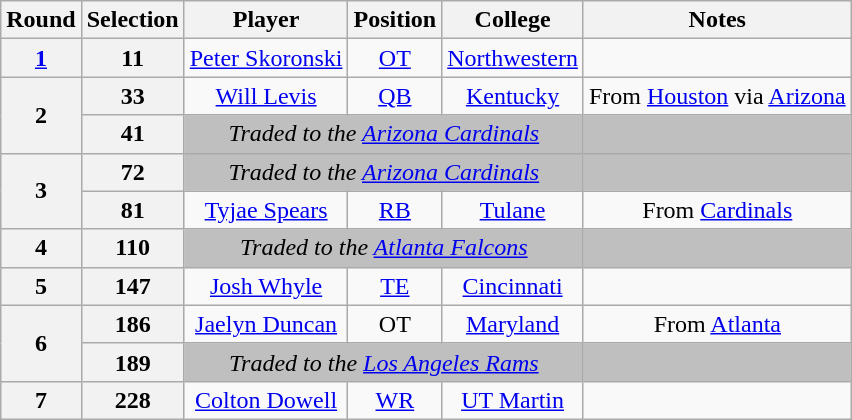<table class="wikitable" style="text-align:center">
<tr>
<th>Round</th>
<th>Selection</th>
<th>Player</th>
<th>Position</th>
<th>College</th>
<th>Notes</th>
</tr>
<tr>
<th><a href='#'>1</a></th>
<th>11</th>
<td><a href='#'>Peter Skoronski</a></td>
<td><a href='#'>OT</a></td>
<td><a href='#'>Northwestern</a></td>
<td></td>
</tr>
<tr>
<th rowspan="2">2</th>
<th>33</th>
<td><a href='#'>Will Levis</a></td>
<td><a href='#'>QB</a></td>
<td><a href='#'>Kentucky</a></td>
<td>From <a href='#'>Houston</a> via <a href='#'>Arizona</a></td>
</tr>
<tr>
<th>41</th>
<td colspan="3" style="background:#BFBFBF"><em>Traded to the <a href='#'>Arizona Cardinals</a></em></td>
<td style="background:#BFBFBF"></td>
</tr>
<tr>
<th rowspan="2">3</th>
<th>72</th>
<td colspan="3" style="background:#BFBFBF"><em>Traded to the <a href='#'>Arizona Cardinals</a></em></td>
<td style="background:#BFBFBF"></td>
</tr>
<tr>
<th>81</th>
<td><a href='#'>Tyjae Spears</a></td>
<td><a href='#'>RB</a></td>
<td><a href='#'>Tulane</a></td>
<td>From <a href='#'>Cardinals</a></td>
</tr>
<tr>
<th>4</th>
<th>110</th>
<td colspan="3" style="background:#BFBFBF"><em>Traded to the <a href='#'>Atlanta Falcons</a></em></td>
<td style="background:#BFBFBF"></td>
</tr>
<tr>
<th>5</th>
<th>147</th>
<td><a href='#'>Josh Whyle</a></td>
<td><a href='#'>TE</a></td>
<td><a href='#'>Cincinnati</a></td>
<td></td>
</tr>
<tr>
<th rowspan="2">6</th>
<th>186</th>
<td><a href='#'>Jaelyn Duncan</a></td>
<td>OT</td>
<td><a href='#'>Maryland</a></td>
<td>From <a href='#'>Atlanta</a></td>
</tr>
<tr>
<th>189</th>
<td colspan="3" style="background:#BFBFBF"><em>Traded to the <a href='#'>Los Angeles Rams</a></em></td>
<td style="background:#BFBFBF"></td>
</tr>
<tr>
<th>7</th>
<th>228</th>
<td><a href='#'>Colton Dowell</a></td>
<td><a href='#'>WR</a></td>
<td><a href='#'>UT Martin</a></td>
<td></td>
</tr>
</table>
